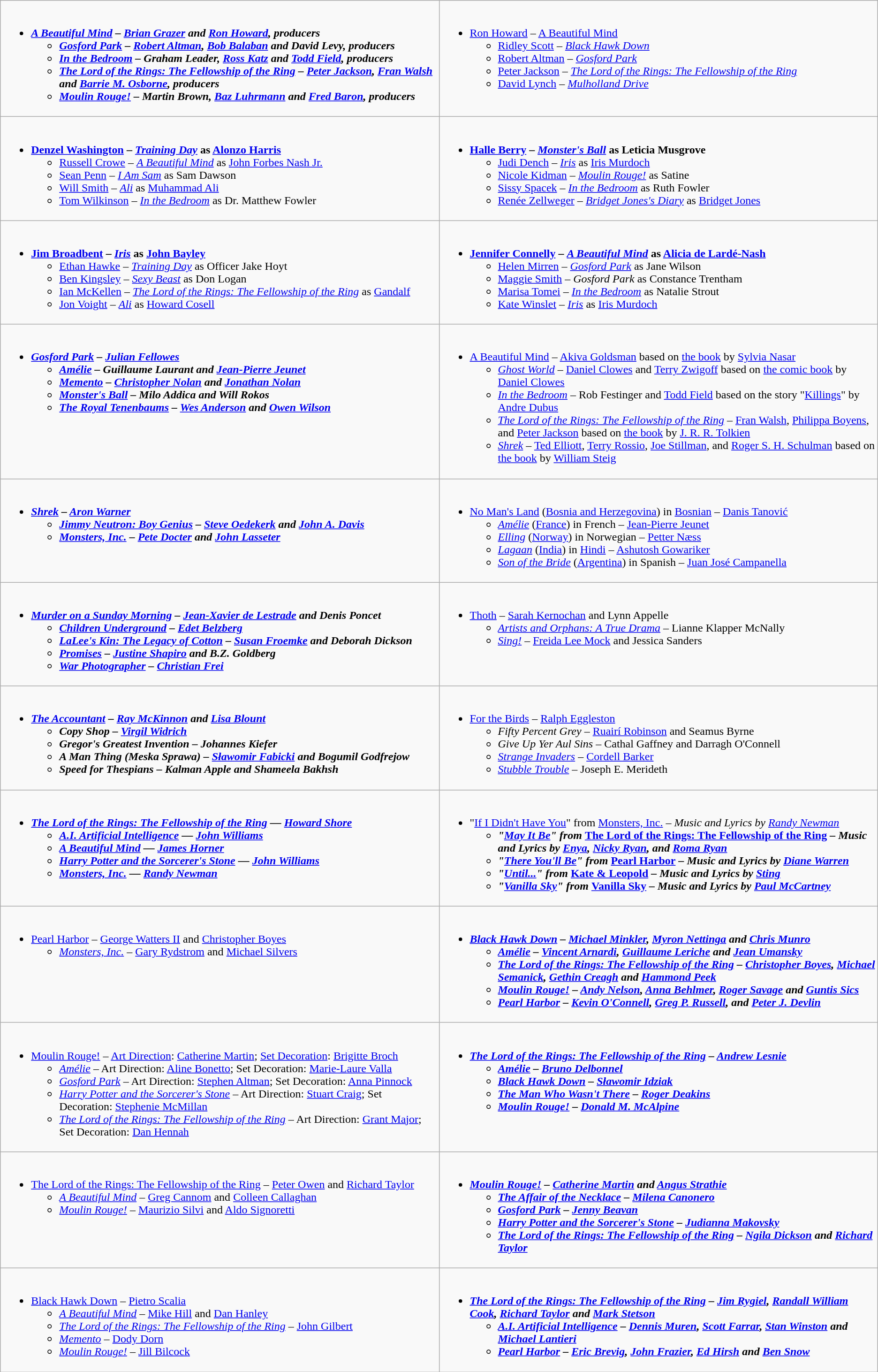<table class=wikitable>
<tr>
<td style="vertical-align:top; width:50%;"><br><ul><li><strong><em><a href='#'>A Beautiful Mind</a><em> – <a href='#'>Brian Grazer</a> and <a href='#'>Ron Howard</a>, producers<strong><ul><li></em><a href='#'>Gosford Park</a><em> – <a href='#'>Robert Altman</a>, <a href='#'>Bob Balaban</a> and David Levy, producers</li><li></em><a href='#'>In the Bedroom</a><em> – Graham Leader, <a href='#'>Ross Katz</a> and <a href='#'>Todd Field</a>, producers</li><li></em><a href='#'>The Lord of the Rings: The Fellowship of the Ring</a><em> – <a href='#'>Peter Jackson</a>, <a href='#'>Fran Walsh</a> and <a href='#'>Barrie M. Osborne</a>, producers</li><li></em><a href='#'>Moulin Rouge!</a><em> – Martin Brown, <a href='#'>Baz Luhrmann</a> and <a href='#'>Fred Baron</a>, producers</li></ul></li></ul></td>
<td valign="top" width="50%"><br><ul><li></strong><a href='#'>Ron Howard</a> – </em><a href='#'>A Beautiful Mind</a></em></strong><ul><li><a href='#'>Ridley Scott</a> – <em><a href='#'>Black Hawk Down</a></em></li><li><a href='#'>Robert Altman</a> – <em><a href='#'>Gosford Park</a></em></li><li><a href='#'>Peter Jackson</a> – <em><a href='#'>The Lord of the Rings: The Fellowship of the Ring</a></em></li><li><a href='#'>David Lynch</a> – <em><a href='#'>Mulholland Drive</a></em></li></ul></li></ul></td>
</tr>
<tr>
<td valign="top"><br><ul><li><strong><a href='#'>Denzel Washington</a> – <em><a href='#'>Training Day</a></em> as <a href='#'>Alonzo Harris</a></strong><ul><li><a href='#'>Russell Crowe</a> – <em><a href='#'>A Beautiful Mind</a></em> as <a href='#'>John Forbes Nash Jr.</a></li><li><a href='#'>Sean Penn</a> – <em><a href='#'>I Am Sam</a></em> as Sam Dawson</li><li><a href='#'>Will Smith</a> – <em><a href='#'>Ali</a></em> as <a href='#'>Muhammad Ali</a></li><li><a href='#'>Tom Wilkinson</a> – <em><a href='#'>In the Bedroom</a></em> as Dr. Matthew Fowler</li></ul></li></ul></td>
<td valign="top"><br><ul><li><strong><a href='#'>Halle Berry</a> – <em><a href='#'>Monster's Ball</a></em> as Leticia Musgrove</strong><ul><li><a href='#'>Judi Dench</a> – <em><a href='#'>Iris</a></em> as <a href='#'>Iris Murdoch</a></li><li><a href='#'>Nicole Kidman</a> – <em><a href='#'>Moulin Rouge!</a></em> as Satine</li><li><a href='#'>Sissy Spacek</a> – <em><a href='#'>In the Bedroom</a></em> as Ruth Fowler</li><li><a href='#'>Renée Zellweger</a> – <em><a href='#'>Bridget Jones's Diary</a></em> as <a href='#'>Bridget Jones</a></li></ul></li></ul></td>
</tr>
<tr>
<td valign="top"><br><ul><li><strong><a href='#'>Jim Broadbent</a> – <em><a href='#'>Iris</a></em> as <a href='#'>John Bayley</a></strong><ul><li><a href='#'>Ethan Hawke</a> – <em><a href='#'>Training Day</a></em> as Officer Jake Hoyt</li><li><a href='#'>Ben Kingsley</a> – <em><a href='#'>Sexy Beast</a></em> as Don Logan</li><li><a href='#'>Ian McKellen</a> – <em><a href='#'>The Lord of the Rings: The Fellowship of the Ring</a></em> as <a href='#'>Gandalf</a></li><li><a href='#'>Jon Voight</a> – <em><a href='#'>Ali</a></em> as <a href='#'>Howard Cosell</a></li></ul></li></ul></td>
<td valign="top"><br><ul><li><strong><a href='#'>Jennifer Connelly</a> – <em><a href='#'>A Beautiful Mind</a></em> as <a href='#'>Alicia de Lardé-Nash</a></strong><ul><li><a href='#'>Helen Mirren</a> – <em><a href='#'>Gosford Park</a></em> as Jane Wilson</li><li><a href='#'>Maggie Smith</a> – <em>Gosford Park</em> as Constance Trentham</li><li><a href='#'>Marisa Tomei</a> – <em><a href='#'>In the Bedroom</a></em> as Natalie Strout</li><li><a href='#'>Kate Winslet</a> – <em><a href='#'>Iris</a></em> as <a href='#'>Iris Murdoch</a></li></ul></li></ul></td>
</tr>
<tr>
<td valign="top"><br><ul><li><strong><em><a href='#'>Gosford Park</a><em> – <a href='#'>Julian Fellowes</a><strong><ul><li></em><a href='#'>Amélie</a><em> – Guillaume Laurant and <a href='#'>Jean-Pierre Jeunet</a></li><li></em><a href='#'>Memento</a><em> – <a href='#'>Christopher Nolan</a> and <a href='#'>Jonathan Nolan</a></li><li></em><a href='#'>Monster's Ball</a><em> – Milo Addica and Will Rokos</li><li></em><a href='#'>The Royal Tenenbaums</a><em> – <a href='#'>Wes Anderson</a> and <a href='#'>Owen Wilson</a></li></ul></li></ul></td>
<td valign="top"><br><ul><li></em></strong><a href='#'>A Beautiful Mind</a></em> – <a href='#'>Akiva Goldsman</a> based on <a href='#'>the book</a> by <a href='#'>Sylvia Nasar</a></strong><ul><li><em><a href='#'>Ghost World</a></em> – <a href='#'>Daniel Clowes</a> and <a href='#'>Terry Zwigoff</a> based on <a href='#'>the comic book</a> by <a href='#'>Daniel Clowes</a></li><li><em><a href='#'>In the Bedroom</a></em> – Rob Festinger and <a href='#'>Todd Field</a> based on the story "<a href='#'>Killings</a>" by <a href='#'>Andre Dubus</a></li><li><em><a href='#'>The Lord of the Rings: The Fellowship of the Ring</a></em> – <a href='#'>Fran Walsh</a>, <a href='#'>Philippa Boyens</a>, and <a href='#'>Peter Jackson</a> based on <a href='#'>the book</a> by <a href='#'>J. R. R. Tolkien</a></li><li><em><a href='#'>Shrek</a></em> – <a href='#'>Ted Elliott</a>, <a href='#'>Terry Rossio</a>, <a href='#'>Joe Stillman</a>, and <a href='#'>Roger S. H. Schulman</a> based on <a href='#'>the book</a> by <a href='#'>William Steig</a></li></ul></li></ul></td>
</tr>
<tr>
<td valign="top"><br><ul><li><strong><em><a href='#'>Shrek</a><em> – <a href='#'>Aron Warner</a><strong><ul><li></em><a href='#'>Jimmy Neutron: Boy Genius</a><em> – <a href='#'>Steve Oedekerk</a> and <a href='#'>John A. Davis</a></li><li></em><a href='#'>Monsters, Inc.</a><em> – <a href='#'>Pete Docter</a> and <a href='#'>John Lasseter</a></li></ul></li></ul></td>
<td valign="top"><br><ul><li></em></strong><a href='#'>No Man's Land</a></em> (<a href='#'>Bosnia and Herzegovina</a>) in <a href='#'>Bosnian</a> – <a href='#'>Danis Tanović</a></strong><ul><li><em><a href='#'>Amélie</a></em> (<a href='#'>France</a>) in French – <a href='#'>Jean-Pierre Jeunet</a></li><li><em><a href='#'>Elling</a></em> (<a href='#'>Norway</a>) in Norwegian – <a href='#'>Petter Næss</a></li><li><em><a href='#'>Lagaan</a></em> (<a href='#'>India</a>) in <a href='#'>Hindi</a> – <a href='#'>Ashutosh Gowariker</a></li><li><em><a href='#'>Son of the Bride</a></em> (<a href='#'>Argentina</a>) in Spanish – <a href='#'>Juan José Campanella</a></li></ul></li></ul></td>
</tr>
<tr>
<td valign="top"><br><ul><li><strong><em><a href='#'>Murder on a Sunday Morning</a><em> – <a href='#'>Jean-Xavier de Lestrade</a> and Denis Poncet<strong><ul><li></em><a href='#'>Children Underground</a><em> – <a href='#'>Edet Belzberg</a></li><li></em><a href='#'>LaLee's Kin: The Legacy of Cotton</a><em> – <a href='#'>Susan Froemke</a> and Deborah Dickson</li><li></em><a href='#'>Promises</a><em> – <a href='#'>Justine Shapiro</a> and B.Z. Goldberg</li><li></em><a href='#'>War Photographer</a><em> – <a href='#'>Christian Frei</a></li></ul></li></ul></td>
<td valign="top"><br><ul><li></em></strong><a href='#'>Thoth</a></em> – <a href='#'>Sarah Kernochan</a> and Lynn Appelle</strong><ul><li><em><a href='#'>Artists and Orphans: A True Drama</a></em> – Lianne Klapper McNally</li><li><em><a href='#'>Sing!</a></em> – <a href='#'>Freida Lee Mock</a> and Jessica Sanders</li></ul></li></ul></td>
</tr>
<tr>
<td valign="top"><br><ul><li><strong><em><a href='#'>The Accountant</a><em> – <a href='#'>Ray McKinnon</a> and <a href='#'>Lisa Blount</a><strong><ul><li></em>Copy Shop<em> – <a href='#'>Virgil Widrich</a></li><li></em>Gregor's Greatest Invention<em> – Johannes Kiefer</li><li></em>A Man Thing (Meska Sprawa)<em> – <a href='#'>Sławomir Fabicki</a> and Bogumil Godfrejow</li><li></em>Speed for Thespians<em> – Kalman Apple and Shameela Bakhsh</li></ul></li></ul></td>
<td valign="top"><br><ul><li></em></strong><a href='#'>For the Birds</a></em> – <a href='#'>Ralph Eggleston</a></strong><ul><li><em>Fifty Percent Grey</em> – <a href='#'>Ruairí Robinson</a> and Seamus Byrne</li><li><em>Give Up Yer Aul Sins</em> – Cathal Gaffney and Darragh O'Connell</li><li><em><a href='#'>Strange Invaders</a></em> – <a href='#'>Cordell Barker</a></li><li><em><a href='#'>Stubble Trouble</a></em> – Joseph E. Merideth</li></ul></li></ul></td>
</tr>
<tr>
<td valign="top"><br><ul><li><strong><em><a href='#'>The Lord of the Rings: The Fellowship of the Ring</a><em> — <a href='#'>Howard Shore</a><strong><ul><li></em><a href='#'>A.I. Artificial Intelligence</a><em> — <a href='#'>John Williams</a></li><li></em><a href='#'>A Beautiful Mind</a><em> — <a href='#'>James Horner</a></li><li></em><a href='#'>Harry Potter and the Sorcerer's Stone</a><em> — <a href='#'>John Williams</a></li><li></em><a href='#'>Monsters, Inc.</a><em> — <a href='#'>Randy Newman</a></li></ul></li></ul></td>
<td valign="top"><br><ul><li></strong>"<a href='#'>If I Didn't Have You</a>" from </em><a href='#'>Monsters, Inc.</a><em> – Music and Lyrics by <a href='#'>Randy Newman</a><strong><ul><li>"<a href='#'>May It Be</a>" from </em><a href='#'>The Lord of the Rings: The Fellowship of the Ring</a><em> – Music and Lyrics by <a href='#'>Enya</a>, <a href='#'>Nicky Ryan</a>, and <a href='#'>Roma Ryan</a></li><li>"<a href='#'>There You'll Be</a>" from </em><a href='#'>Pearl Harbor</a><em> – Music and Lyrics by <a href='#'>Diane Warren</a></li><li>"<a href='#'>Until...</a>" from </em><a href='#'>Kate & Leopold</a><em> – Music and Lyrics by <a href='#'>Sting</a></li><li>"<a href='#'>Vanilla Sky</a>" from </em><a href='#'>Vanilla Sky</a><em> – Music and Lyrics by <a href='#'>Paul McCartney</a></li></ul></li></ul></td>
</tr>
<tr>
<td valign="top"><br><ul><li></em></strong><a href='#'>Pearl Harbor</a></em> – <a href='#'>George Watters II</a> and <a href='#'>Christopher Boyes</a></strong><ul><li><em><a href='#'>Monsters, Inc.</a></em> – <a href='#'>Gary Rydstrom</a> and <a href='#'>Michael Silvers</a></li></ul></li></ul></td>
<td valign="top"><br><ul><li><strong><em><a href='#'>Black Hawk Down</a><em> – <a href='#'>Michael Minkler</a>, <a href='#'>Myron Nettinga</a> and <a href='#'>Chris Munro</a><strong><ul><li></em><a href='#'>Amélie</a><em> – <a href='#'>Vincent Arnardi</a>, <a href='#'>Guillaume Leriche</a> and <a href='#'>Jean Umansky</a></li><li></em><a href='#'>The Lord of the Rings: The Fellowship of the Ring</a><em> – <a href='#'>Christopher Boyes</a>, <a href='#'>Michael Semanick</a>, <a href='#'>Gethin Creagh</a> and <a href='#'>Hammond Peek</a></li><li></em><a href='#'>Moulin Rouge!</a><em> – <a href='#'>Andy Nelson</a>, <a href='#'>Anna Behlmer</a>, <a href='#'>Roger Savage</a> and <a href='#'>Guntis Sics</a></li><li></em><a href='#'>Pearl Harbor</a><em> – <a href='#'>Kevin O'Connell</a>, <a href='#'>Greg P. Russell</a>, and <a href='#'>Peter J. Devlin</a></li></ul></li></ul></td>
</tr>
<tr>
<td valign="top"><br><ul><li></em></strong><a href='#'>Moulin Rouge!</a></em> – <a href='#'>Art Direction</a>: <a href='#'>Catherine Martin</a>; <a href='#'>Set Decoration</a>: <a href='#'>Brigitte Broch</a></strong><ul><li><em><a href='#'>Amélie</a></em> – Art Direction: <a href='#'>Aline Bonetto</a>; Set Decoration: <a href='#'>Marie-Laure Valla</a></li><li><em><a href='#'>Gosford Park</a></em> – Art Direction: <a href='#'>Stephen Altman</a>; Set Decoration: <a href='#'>Anna Pinnock</a></li><li><em><a href='#'>Harry Potter and the Sorcerer's Stone</a></em> – Art Direction: <a href='#'>Stuart Craig</a>; Set Decoration: <a href='#'>Stephenie McMillan</a></li><li><em><a href='#'>The Lord of the Rings: The Fellowship of the Ring</a></em> – Art Direction: <a href='#'>Grant Major</a>; Set Decoration: <a href='#'>Dan Hennah</a></li></ul></li></ul></td>
<td valign="top"><br><ul><li><strong><em><a href='#'>The Lord of the Rings: The Fellowship of the Ring</a><em> – <a href='#'>Andrew Lesnie</a><strong><ul><li></em><a href='#'>Amélie</a><em> – <a href='#'>Bruno Delbonnel</a></li><li></em><a href='#'>Black Hawk Down</a><em> – <a href='#'>Sławomir Idziak</a></li><li></em><a href='#'>The Man Who Wasn't There</a><em> – <a href='#'>Roger Deakins</a></li><li></em><a href='#'>Moulin Rouge!</a><em> – <a href='#'>Donald M. McAlpine</a></li></ul></li></ul></td>
</tr>
<tr>
<td valign="top"><br><ul><li></em></strong><a href='#'>The Lord of the Rings: The Fellowship of the Ring</a></em> – <a href='#'>Peter Owen</a> and <a href='#'>Richard Taylor</a></strong><ul><li><em><a href='#'>A Beautiful Mind</a></em> – <a href='#'>Greg Cannom</a> and <a href='#'>Colleen Callaghan</a></li><li><em><a href='#'>Moulin Rouge!</a></em> – <a href='#'>Maurizio Silvi</a> and <a href='#'>Aldo Signoretti</a></li></ul></li></ul></td>
<td valign="top"><br><ul><li><strong><em><a href='#'>Moulin Rouge!</a><em> – <a href='#'>Catherine Martin</a> and <a href='#'>Angus Strathie</a><strong><ul><li></em><a href='#'>The Affair of the Necklace</a><em> – <a href='#'>Milena Canonero</a></li><li></em><a href='#'>Gosford Park</a><em> – <a href='#'>Jenny Beavan</a></li><li></em><a href='#'>Harry Potter and the Sorcerer's Stone</a><em> – <a href='#'>Judianna Makovsky</a></li><li></em><a href='#'>The Lord of the Rings: The Fellowship of the Ring</a><em> – <a href='#'>Ngila Dickson</a> and <a href='#'>Richard Taylor</a></li></ul></li></ul></td>
</tr>
<tr>
<td valign="top"><br><ul><li></em></strong><a href='#'>Black Hawk Down</a></em> – <a href='#'>Pietro Scalia</a></strong><ul><li><em><a href='#'>A Beautiful Mind</a></em> – <a href='#'>Mike Hill</a> and <a href='#'>Dan Hanley</a></li><li><em><a href='#'>The Lord of the Rings: The Fellowship of the Ring</a></em> – <a href='#'>John Gilbert</a></li><li><em><a href='#'>Memento</a></em> – <a href='#'>Dody Dorn</a></li><li><em><a href='#'>Moulin Rouge!</a></em> – <a href='#'>Jill Bilcock</a></li></ul></li></ul></td>
<td valign="top"><br><ul><li><strong><em><a href='#'>The Lord of the Rings: The Fellowship of the Ring</a><em> – <a href='#'>Jim Rygiel</a>, <a href='#'>Randall William Cook</a>, <a href='#'>Richard Taylor</a> and <a href='#'>Mark Stetson</a><strong><ul><li></em><a href='#'>A.I. Artificial Intelligence</a><em> – <a href='#'>Dennis Muren</a>, <a href='#'>Scott Farrar</a>, <a href='#'>Stan Winston</a> and <a href='#'>Michael Lantieri</a></li><li></em><a href='#'>Pearl Harbor</a><em> – <a href='#'>Eric Brevig</a>, <a href='#'>John Frazier</a>, <a href='#'>Ed Hirsh</a> and <a href='#'>Ben Snow</a></li></ul></li></ul></td>
</tr>
</table>
